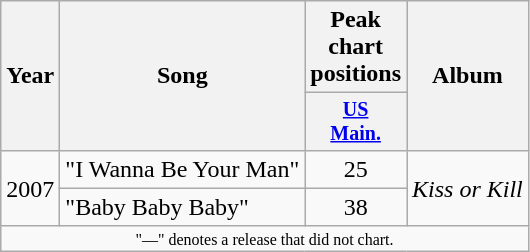<table class="wikitable" style="text-align:center;">
<tr>
<th rowspan="2">Year</th>
<th rowspan="2">Song</th>
<th>Peak chart positions</th>
<th rowspan="2">Album</th>
</tr>
<tr style="font-size:smaller;">
<th style="width:35px;"><a href='#'>US<br>Main.</a><br></th>
</tr>
<tr>
<td rowspan="2">2007</td>
<td style="text-align:left;">"I Wanna Be Your Man"</td>
<td>25</td>
<td style="text-align:left;" rowspan="2"><em>Kiss or Kill</em></td>
</tr>
<tr>
<td style="text-align:left;">"Baby Baby Baby"</td>
<td>38</td>
</tr>
<tr>
<td colspan="14" style="text-align:center; font-size:8pt;">"—" denotes a release that did not chart.</td>
</tr>
</table>
